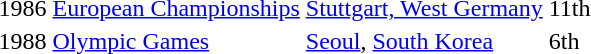<table>
<tr>
<td>1986</td>
<td><a href='#'>European Championships</a></td>
<td><a href='#'>Stuttgart, West Germany</a></td>
<td>11th</td>
<td></td>
</tr>
<tr>
<td>1988</td>
<td><a href='#'>Olympic Games</a></td>
<td><a href='#'>Seoul</a>, <a href='#'>South Korea</a></td>
<td>6th</td>
<td></td>
</tr>
</table>
